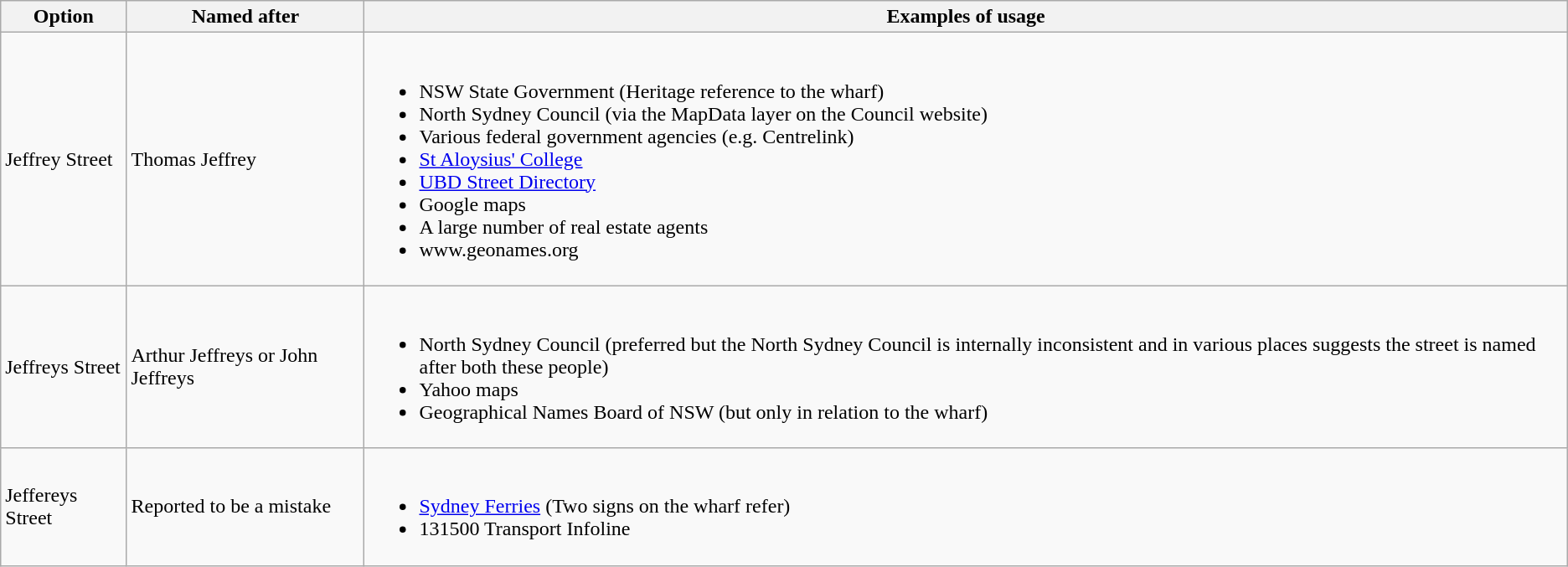<table class="wikitable">
<tr>
<th>Option</th>
<th>Named after</th>
<th>Examples of usage</th>
</tr>
<tr>
<td>Jeffrey Street</td>
<td>Thomas Jeffrey</td>
<td><br><ul><li>NSW State Government (Heritage reference to the wharf)</li><li>North Sydney Council (via the MapData layer on the Council website)</li><li>Various federal government agencies (e.g. Centrelink)</li><li><a href='#'>St Aloysius' College</a></li><li><a href='#'>UBD Street Directory</a></li><li>Google maps</li><li>A large number of real estate agents</li><li>www.geonames.org</li></ul></td>
</tr>
<tr>
<td>Jeffreys Street</td>
<td>Arthur Jeffreys or John Jeffreys</td>
<td><br><ul><li>North Sydney Council (preferred but the North Sydney Council is internally inconsistent and in various places suggests the street is named after both these people)</li><li>Yahoo maps</li><li>Geographical Names Board of NSW (but only in relation to the wharf) </li></ul></td>
</tr>
<tr>
<td>Jeffereys Street</td>
<td>Reported to be a mistake</td>
<td><br><ul><li><a href='#'>Sydney Ferries</a> (Two signs on the wharf refer)</li><li>131500 Transport Infoline</li></ul></td>
</tr>
</table>
